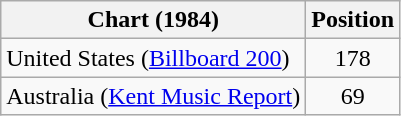<table class="wikitable">
<tr>
<th>Chart (1984)</th>
<th>Position</th>
</tr>
<tr>
<td>United States (<a href='#'>Billboard 200</a>)</td>
<td align="center">178</td>
</tr>
<tr>
<td>Australia (<a href='#'>Kent Music Report</a>)</td>
<td align="center">69</td>
</tr>
</table>
